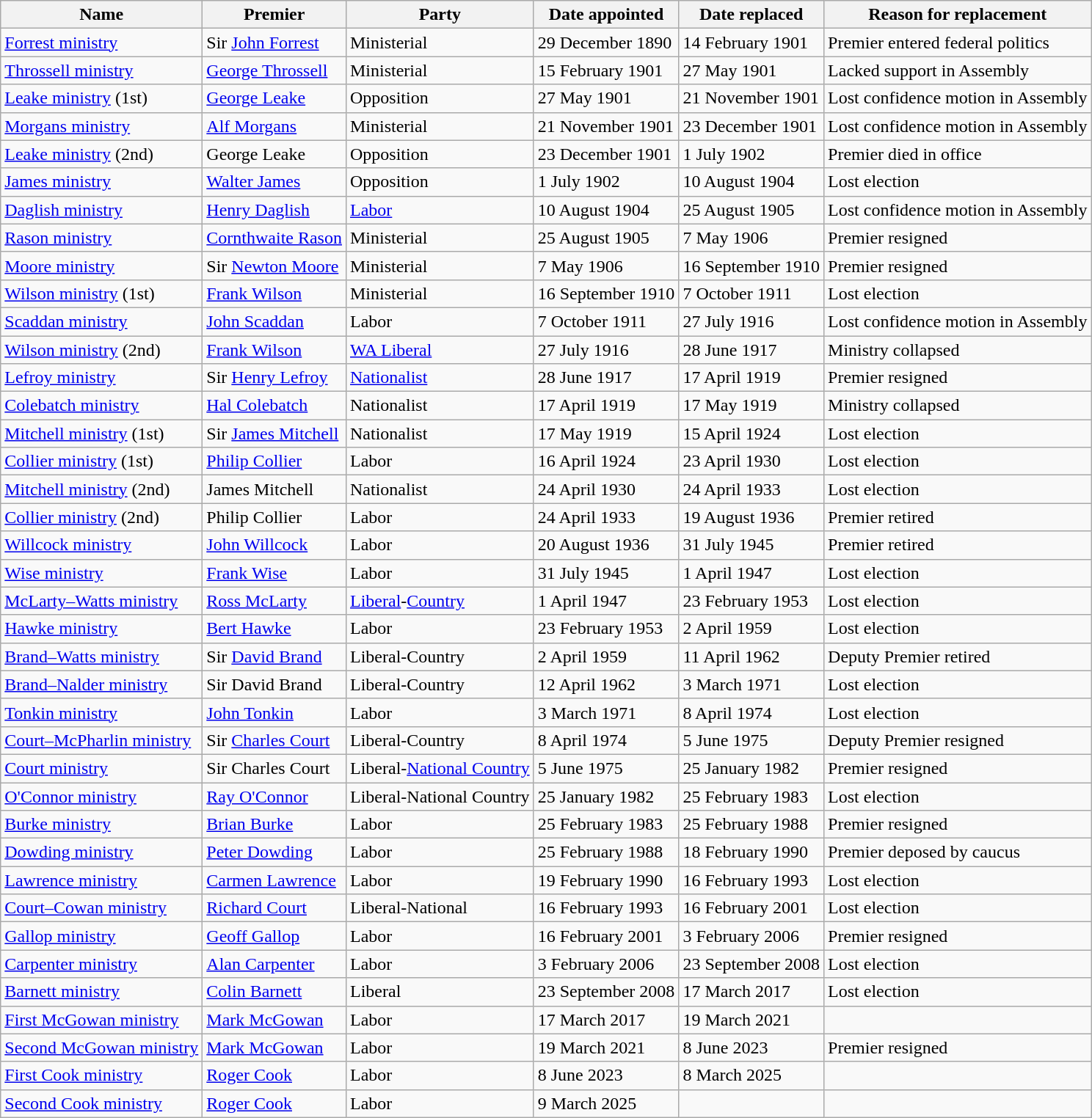<table class="wikitable">
<tr>
<th>Name</th>
<th>Premier</th>
<th>Party</th>
<th>Date appointed</th>
<th>Date replaced</th>
<th>Reason for replacement</th>
</tr>
<tr>
<td><a href='#'>Forrest ministry</a></td>
<td>Sir <a href='#'>John Forrest</a></td>
<td>Ministerial</td>
<td>29 December 1890</td>
<td>14 February 1901</td>
<td>Premier entered federal politics</td>
</tr>
<tr>
<td><a href='#'>Throssell ministry</a></td>
<td><a href='#'>George Throssell</a></td>
<td>Ministerial</td>
<td>15 February 1901</td>
<td>27 May 1901</td>
<td>Lacked support in Assembly</td>
</tr>
<tr>
<td><a href='#'>Leake ministry</a> (1st)</td>
<td><a href='#'>George Leake</a></td>
<td>Opposition</td>
<td>27 May 1901</td>
<td>21 November 1901</td>
<td>Lost confidence motion in Assembly</td>
</tr>
<tr>
<td><a href='#'>Morgans ministry</a></td>
<td><a href='#'>Alf Morgans</a></td>
<td>Ministerial</td>
<td>21 November 1901</td>
<td>23 December 1901</td>
<td>Lost confidence motion in Assembly</td>
</tr>
<tr>
<td><a href='#'>Leake ministry</a> (2nd)</td>
<td>George Leake</td>
<td>Opposition</td>
<td>23 December 1901</td>
<td>1 July 1902</td>
<td>Premier died in office</td>
</tr>
<tr>
<td><a href='#'>James ministry</a></td>
<td><a href='#'>Walter James</a></td>
<td>Opposition</td>
<td>1 July 1902</td>
<td>10 August 1904</td>
<td>Lost election</td>
</tr>
<tr>
<td><a href='#'>Daglish ministry</a></td>
<td><a href='#'>Henry Daglish</a></td>
<td><a href='#'>Labor</a></td>
<td>10 August 1904</td>
<td>25 August 1905</td>
<td>Lost confidence motion in Assembly</td>
</tr>
<tr>
<td><a href='#'>Rason ministry</a></td>
<td><a href='#'>Cornthwaite Rason</a></td>
<td>Ministerial</td>
<td>25 August 1905</td>
<td>7 May 1906</td>
<td>Premier resigned</td>
</tr>
<tr>
<td><a href='#'>Moore ministry</a></td>
<td>Sir <a href='#'>Newton Moore</a></td>
<td>Ministerial</td>
<td>7 May 1906</td>
<td>16 September 1910</td>
<td>Premier resigned</td>
</tr>
<tr>
<td><a href='#'>Wilson ministry</a> (1st)</td>
<td><a href='#'>Frank Wilson</a></td>
<td>Ministerial</td>
<td>16 September 1910</td>
<td>7 October 1911</td>
<td>Lost election</td>
</tr>
<tr>
<td><a href='#'>Scaddan ministry</a></td>
<td><a href='#'>John Scaddan</a></td>
<td>Labor</td>
<td>7 October 1911</td>
<td>27 July 1916</td>
<td>Lost confidence motion in Assembly</td>
</tr>
<tr>
<td><a href='#'>Wilson ministry</a> (2nd)</td>
<td><a href='#'>Frank Wilson</a></td>
<td><a href='#'>WA Liberal</a></td>
<td>27 July 1916</td>
<td>28 June 1917</td>
<td>Ministry collapsed</td>
</tr>
<tr>
<td><a href='#'>Lefroy ministry</a></td>
<td>Sir <a href='#'>Henry Lefroy</a></td>
<td><a href='#'>Nationalist</a></td>
<td>28 June 1917</td>
<td>17 April 1919</td>
<td>Premier resigned</td>
</tr>
<tr>
<td><a href='#'>Colebatch ministry</a></td>
<td><a href='#'>Hal Colebatch</a></td>
<td>Nationalist</td>
<td>17 April 1919</td>
<td>17 May 1919</td>
<td>Ministry collapsed</td>
</tr>
<tr>
<td><a href='#'>Mitchell ministry</a> (1st)</td>
<td>Sir <a href='#'>James Mitchell</a></td>
<td>Nationalist</td>
<td>17 May 1919</td>
<td>15 April 1924</td>
<td>Lost election</td>
</tr>
<tr>
<td><a href='#'>Collier ministry</a> (1st)</td>
<td><a href='#'>Philip Collier</a></td>
<td>Labor</td>
<td>16 April 1924</td>
<td>23 April 1930</td>
<td>Lost election</td>
</tr>
<tr>
<td><a href='#'>Mitchell ministry</a> (2nd)</td>
<td>James Mitchell</td>
<td>Nationalist</td>
<td>24 April 1930</td>
<td>24 April 1933</td>
<td>Lost election</td>
</tr>
<tr>
<td><a href='#'>Collier ministry</a> (2nd)</td>
<td>Philip Collier</td>
<td>Labor</td>
<td>24 April 1933</td>
<td>19 August 1936</td>
<td>Premier retired</td>
</tr>
<tr>
<td><a href='#'>Willcock ministry</a></td>
<td><a href='#'>John Willcock</a></td>
<td>Labor</td>
<td>20 August 1936</td>
<td>31 July 1945</td>
<td>Premier retired</td>
</tr>
<tr>
<td><a href='#'>Wise ministry</a></td>
<td><a href='#'>Frank Wise</a></td>
<td>Labor</td>
<td>31 July 1945</td>
<td>1 April 1947</td>
<td>Lost election</td>
</tr>
<tr>
<td><a href='#'>McLarty–Watts ministry</a></td>
<td><a href='#'>Ross McLarty</a></td>
<td><a href='#'>Liberal</a>-<a href='#'>Country</a></td>
<td>1 April 1947</td>
<td>23 February 1953</td>
<td>Lost election</td>
</tr>
<tr>
<td><a href='#'>Hawke ministry</a></td>
<td><a href='#'>Bert Hawke</a></td>
<td>Labor</td>
<td>23 February 1953</td>
<td>2 April 1959</td>
<td>Lost election</td>
</tr>
<tr>
<td><a href='#'>Brand–Watts ministry</a></td>
<td>Sir <a href='#'>David Brand</a></td>
<td>Liberal-Country</td>
<td>2 April 1959</td>
<td>11 April 1962</td>
<td>Deputy Premier retired</td>
</tr>
<tr>
<td><a href='#'>Brand–Nalder ministry</a></td>
<td>Sir David Brand</td>
<td>Liberal-Country</td>
<td>12 April 1962</td>
<td>3 March 1971</td>
<td>Lost election</td>
</tr>
<tr>
<td><a href='#'>Tonkin ministry</a></td>
<td><a href='#'>John Tonkin</a></td>
<td>Labor</td>
<td>3 March 1971</td>
<td>8 April 1974</td>
<td>Lost election</td>
</tr>
<tr>
<td><a href='#'>Court–McPharlin ministry</a></td>
<td>Sir <a href='#'>Charles Court</a></td>
<td>Liberal-Country</td>
<td>8 April 1974</td>
<td>5 June 1975</td>
<td>Deputy Premier resigned</td>
</tr>
<tr>
<td><a href='#'>Court ministry</a></td>
<td>Sir Charles Court</td>
<td>Liberal-<a href='#'>National Country</a></td>
<td>5 June 1975</td>
<td>25 January 1982</td>
<td>Premier resigned</td>
</tr>
<tr>
<td><a href='#'>O'Connor ministry</a></td>
<td><a href='#'>Ray O'Connor</a></td>
<td>Liberal-National Country</td>
<td>25 January 1982</td>
<td>25 February 1983</td>
<td>Lost election</td>
</tr>
<tr>
<td><a href='#'>Burke ministry</a></td>
<td><a href='#'>Brian Burke</a></td>
<td>Labor</td>
<td>25 February 1983</td>
<td>25 February 1988</td>
<td>Premier resigned</td>
</tr>
<tr>
<td><a href='#'>Dowding ministry</a></td>
<td><a href='#'>Peter Dowding</a></td>
<td>Labor</td>
<td>25 February 1988</td>
<td>18 February 1990</td>
<td>Premier deposed by caucus</td>
</tr>
<tr>
<td><a href='#'>Lawrence ministry</a></td>
<td><a href='#'>Carmen Lawrence</a></td>
<td>Labor</td>
<td>19 February 1990</td>
<td>16 February 1993</td>
<td>Lost election</td>
</tr>
<tr>
<td><a href='#'>Court–Cowan ministry</a></td>
<td><a href='#'>Richard Court</a></td>
<td>Liberal-National</td>
<td>16 February 1993</td>
<td>16 February 2001</td>
<td>Lost election</td>
</tr>
<tr>
<td><a href='#'>Gallop ministry</a></td>
<td><a href='#'>Geoff Gallop</a></td>
<td>Labor</td>
<td>16 February 2001</td>
<td>3 February 2006</td>
<td>Premier resigned</td>
</tr>
<tr>
<td><a href='#'>Carpenter ministry</a></td>
<td><a href='#'>Alan Carpenter</a></td>
<td>Labor</td>
<td>3 February 2006</td>
<td>23 September 2008</td>
<td>Lost election</td>
</tr>
<tr>
<td><a href='#'>Barnett ministry</a></td>
<td><a href='#'>Colin Barnett</a></td>
<td>Liberal</td>
<td>23 September 2008</td>
<td>17 March 2017</td>
<td>Lost election</td>
</tr>
<tr>
<td><a href='#'>First McGowan ministry</a></td>
<td><a href='#'>Mark McGowan</a></td>
<td>Labor</td>
<td>17 March 2017</td>
<td>19 March 2021</td>
<td></td>
</tr>
<tr>
<td><a href='#'>Second McGowan ministry</a></td>
<td><a href='#'>Mark McGowan</a></td>
<td>Labor</td>
<td>19 March 2021</td>
<td>8 June 2023</td>
<td>Premier resigned</td>
</tr>
<tr>
<td><a href='#'>First Cook ministry</a></td>
<td><a href='#'>Roger Cook</a></td>
<td>Labor</td>
<td>8 June 2023</td>
<td>8 March 2025</td>
<td></td>
</tr>
<tr>
<td><a href='#'>Second Cook ministry</a></td>
<td><a href='#'>Roger Cook</a></td>
<td>Labor</td>
<td>9 March 2025</td>
<td></td>
<td></td>
</tr>
</table>
